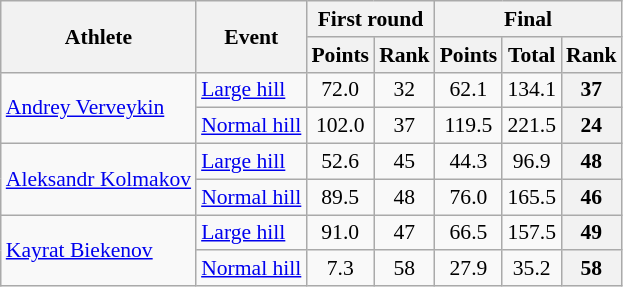<table class="wikitable" style="font-size:90%">
<tr>
<th rowspan="2">Athlete</th>
<th rowspan="2">Event</th>
<th colspan="2">First round</th>
<th colspan="3">Final</th>
</tr>
<tr>
<th>Points</th>
<th>Rank</th>
<th>Points</th>
<th>Total</th>
<th>Rank</th>
</tr>
<tr>
<td rowspan=2><a href='#'>Andrey Verveykin</a></td>
<td><a href='#'>Large hill</a></td>
<td align="center">72.0</td>
<td align="center">32</td>
<td align="center">62.1</td>
<td align="center">134.1</td>
<th align="center">37</th>
</tr>
<tr>
<td><a href='#'>Normal hill</a></td>
<td align="center">102.0</td>
<td align="center">37</td>
<td align="center">119.5</td>
<td align="center">221.5</td>
<th align="center">24</th>
</tr>
<tr>
<td rowspan=2><a href='#'>Aleksandr Kolmakov</a></td>
<td><a href='#'>Large hill</a></td>
<td align="center">52.6</td>
<td align="center">45</td>
<td align="center">44.3</td>
<td align="center">96.9</td>
<th align="center">48</th>
</tr>
<tr>
<td><a href='#'>Normal hill</a></td>
<td align="center">89.5</td>
<td align="center">48</td>
<td align="center">76.0</td>
<td align="center">165.5</td>
<th align="center">46</th>
</tr>
<tr>
<td rowspan=2><a href='#'>Kayrat Biekenov</a></td>
<td><a href='#'>Large hill</a></td>
<td align="center">91.0</td>
<td align="center">47</td>
<td align="center">66.5</td>
<td align="center">157.5</td>
<th align="center">49</th>
</tr>
<tr>
<td><a href='#'>Normal hill</a></td>
<td align="center">7.3</td>
<td align="center">58</td>
<td align="center">27.9</td>
<td align="center">35.2</td>
<th align="center">58</th>
</tr>
</table>
